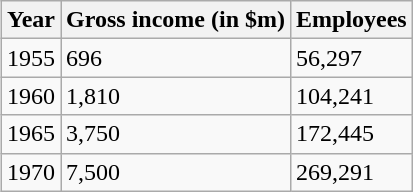<table class="wikitable" style="float: right;">
<tr>
<th>Year</th>
<th>Gross income (in $m)</th>
<th>Employees</th>
</tr>
<tr>
<td>1955</td>
<td>696</td>
<td>56,297</td>
</tr>
<tr>
<td>1960</td>
<td>1,810</td>
<td>104,241</td>
</tr>
<tr>
<td>1965</td>
<td>3,750</td>
<td>172,445</td>
</tr>
<tr>
<td>1970</td>
<td>7,500</td>
<td>269,291</td>
</tr>
</table>
